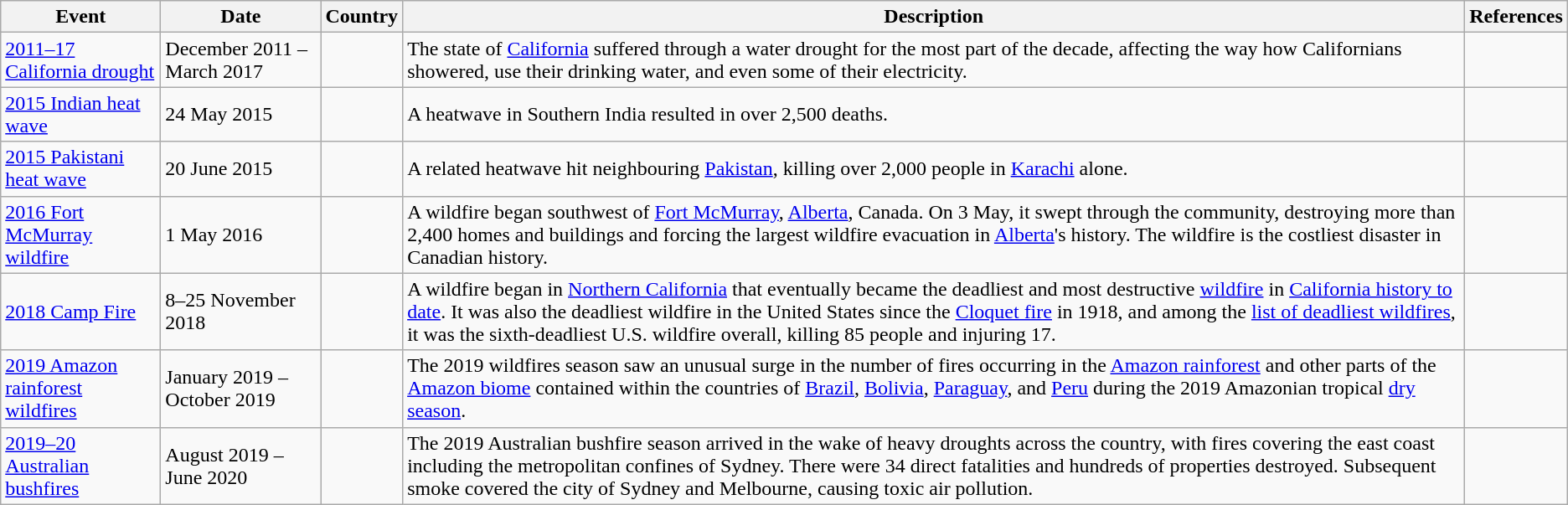<table class="wikitable sortable mw-collapsible">
<tr>
<th style="width:120px;">Event</th>
<th style="width:120px;">Date</th>
<th>Country</th>
<th>Description</th>
<th>References</th>
</tr>
<tr>
<td><a href='#'>2011–17 California drought</a></td>
<td>December 2011 – March 2017</td>
<td></td>
<td>The state of <a href='#'>California</a> suffered through a water drought for the most part of the decade, affecting the way how Californians showered, use their drinking water, and even some of their electricity.</td>
<td></td>
</tr>
<tr>
<td><a href='#'>2015 Indian heat wave</a></td>
<td>24 May 2015</td>
<td></td>
<td>A heatwave in Southern India resulted in over 2,500 deaths.</td>
<td></td>
</tr>
<tr>
<td><a href='#'>2015 Pakistani heat wave</a></td>
<td>20 June 2015</td>
<td></td>
<td>A related heatwave hit neighbouring <a href='#'>Pakistan</a>, killing over 2,000 people in <a href='#'>Karachi</a> alone.</td>
<td></td>
</tr>
<tr>
<td><a href='#'>2016 Fort McMurray wildfire</a></td>
<td>1 May 2016</td>
<td></td>
<td>A wildfire began southwest of <a href='#'>Fort McMurray</a>, <a href='#'>Alberta</a>, Canada. On 3 May, it swept through the community, destroying more than 2,400 homes and buildings and forcing the largest wildfire evacuation in <a href='#'>Alberta</a>'s history. The wildfire is the costliest disaster in Canadian history.</td>
<td></td>
</tr>
<tr>
<td><a href='#'>2018 Camp Fire</a></td>
<td>8–25 November 2018</td>
<td></td>
<td>A wildfire began in <a href='#'>Northern California</a> that eventually became the deadliest and most destructive <a href='#'>wildfire</a> in <a href='#'>California history to date</a>. It was also the deadliest wildfire in the United States since the <a href='#'>Cloquet fire</a> in 1918, and among the <a href='#'>list of deadliest wildfires</a>, it was the sixth-deadliest U.S. wildfire overall, killing 85 people and injuring 17.</td>
<td></td>
</tr>
<tr>
<td><a href='#'>2019 Amazon rainforest wildfires</a></td>
<td>January 2019 – October 2019</td>
<td></td>
<td>The 2019 wildfires season saw an unusual surge in the number of fires occurring in the <a href='#'>Amazon rainforest</a> and other parts of the <a href='#'>Amazon biome</a> contained within the countries of <a href='#'>Brazil</a>, <a href='#'>Bolivia</a>, <a href='#'>Paraguay</a>, and <a href='#'>Peru</a> during the 2019 Amazonian tropical <a href='#'>dry season</a>.</td>
<td></td>
</tr>
<tr>
<td><a href='#'>2019–20 Australian bushfires</a></td>
<td>August 2019 – June 2020</td>
<td></td>
<td>The 2019 Australian bushfire season arrived in the wake of heavy droughts across the country, with fires covering the east coast including the metropolitan confines of Sydney. There were 34 direct fatalities and hundreds of properties destroyed. Subsequent smoke covered the city of Sydney and Melbourne, causing toxic air pollution.</td>
<td></td>
</tr>
</table>
